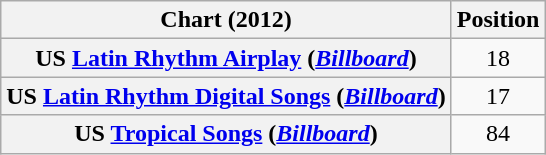<table class="wikitable plainrowheaders" style="text-align:center;">
<tr>
<th scope="col">Chart (2012)</th>
<th scope="col">Position</th>
</tr>
<tr>
<th scope="row">US <a href='#'>Latin Rhythm Airplay</a> (<em><a href='#'>Billboard</a></em>)</th>
<td style="text-align:center;">18</td>
</tr>
<tr>
<th scope="row">US <a href='#'>Latin Rhythm Digital Songs</a> (<em><a href='#'>Billboard</a></em>)</th>
<td style="text-align:center;">17</td>
</tr>
<tr>
<th scope="row">US <a href='#'>Tropical Songs</a> (<em><a href='#'>Billboard</a></em>)</th>
<td style="text-align:center;">84</td>
</tr>
</table>
